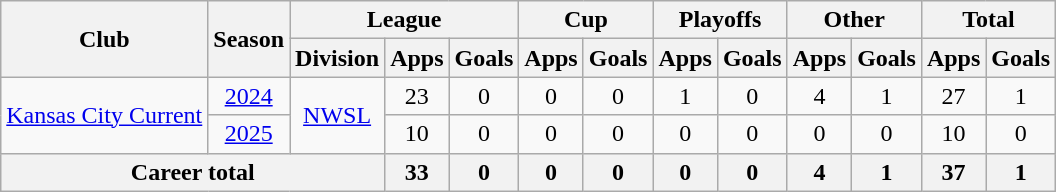<table class="wikitable" style="text-align: center;">
<tr>
<th rowspan="2">Club</th>
<th rowspan="2">Season</th>
<th colspan="3">League</th>
<th colspan="2">Cup</th>
<th colspan="2">Playoffs</th>
<th colspan="2">Other</th>
<th colspan="2">Total</th>
</tr>
<tr>
<th>Division</th>
<th>Apps</th>
<th>Goals</th>
<th>Apps</th>
<th>Goals</th>
<th>Apps</th>
<th>Goals</th>
<th>Apps</th>
<th>Goals</th>
<th>Apps</th>
<th>Goals</th>
</tr>
<tr>
<td rowspan="2"><a href='#'>Kansas City Current</a></td>
<td><a href='#'>2024</a></td>
<td rowspan="2"><a href='#'>NWSL</a></td>
<td>23</td>
<td>0</td>
<td>0</td>
<td>0</td>
<td>1</td>
<td>0</td>
<td>4</td>
<td>1</td>
<td>27</td>
<td>1</td>
</tr>
<tr>
<td><a href='#'>2025</a></td>
<td>10</td>
<td>0</td>
<td>0</td>
<td>0</td>
<td>0</td>
<td>0</td>
<td>0</td>
<td>0</td>
<td>10</td>
<td>0</td>
</tr>
<tr>
<th colspan="3">Career total</th>
<th>33</th>
<th>0</th>
<th>0</th>
<th>0</th>
<th>0</th>
<th>0</th>
<th>4</th>
<th>1</th>
<th>37</th>
<th>1</th>
</tr>
</table>
